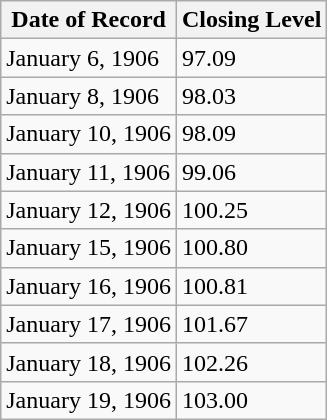<table class="wikitable">
<tr>
<th>Date of Record</th>
<th>Closing Level</th>
</tr>
<tr>
<td>January 6, 1906</td>
<td>97.09</td>
</tr>
<tr>
<td>January 8, 1906</td>
<td>98.03</td>
</tr>
<tr>
<td>January 10, 1906</td>
<td>98.09</td>
</tr>
<tr>
<td>January 11, 1906</td>
<td>99.06</td>
</tr>
<tr>
<td>January 12, 1906</td>
<td>100.25</td>
</tr>
<tr>
<td>January 15, 1906</td>
<td>100.80</td>
</tr>
<tr>
<td>January 16, 1906</td>
<td>100.81</td>
</tr>
<tr>
<td>January 17, 1906</td>
<td>101.67</td>
</tr>
<tr>
<td>January 18, 1906</td>
<td>102.26</td>
</tr>
<tr>
<td>January 19, 1906</td>
<td>103.00</td>
</tr>
</table>
